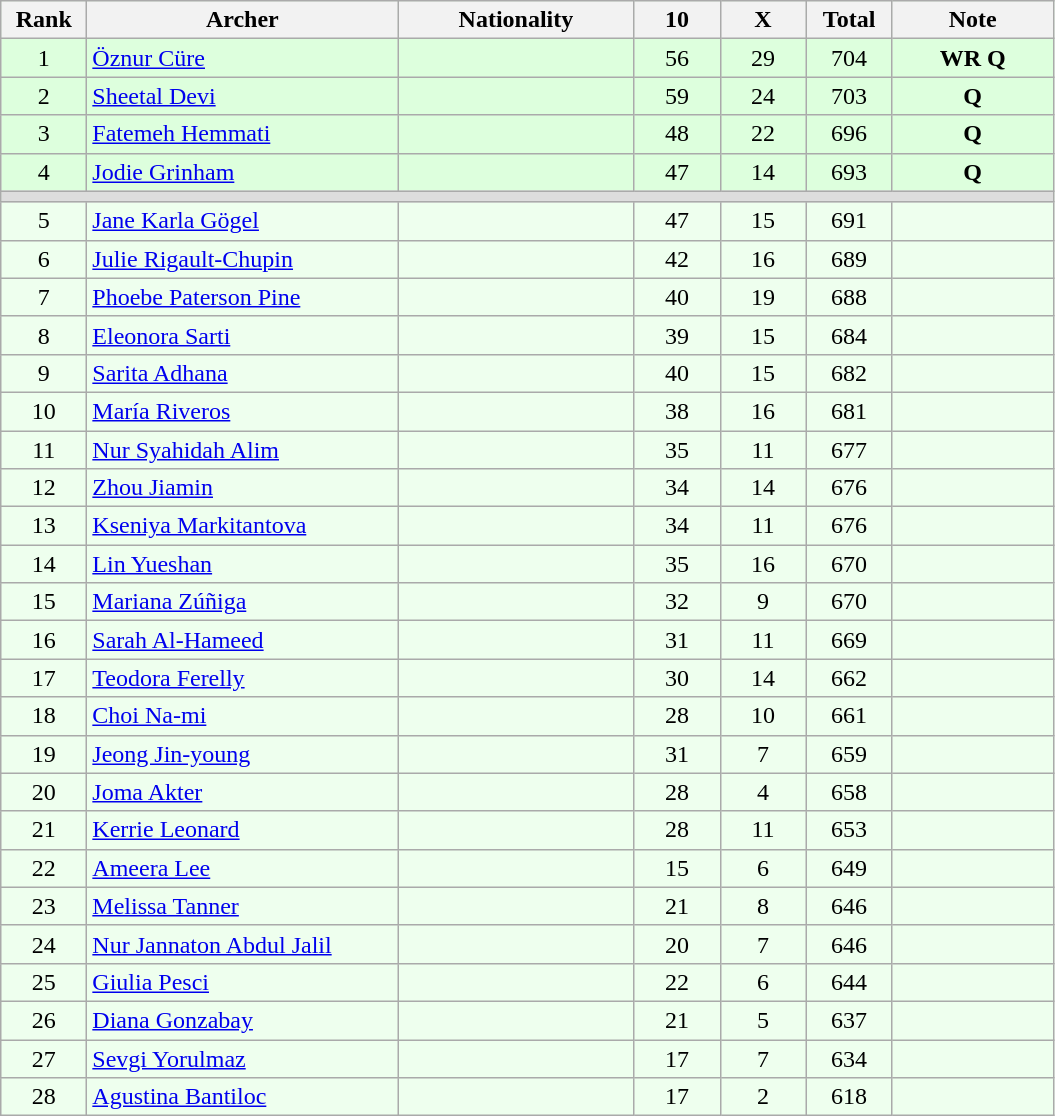<table class="wikitable sortable" style="text-align:center;background-color:#eeffee">
<tr>
<th width="50">Rank</th>
<th width="200">Archer</th>
<th width="150">Nationality</th>
<th width="50">10</th>
<th width="50">X</th>
<th width="50">Total</th>
<th width="100">Note</th>
</tr>
<tr bgcolor=ddffdd>
<td>1</td>
<td align="left"><a href='#'>Öznur Cüre</a></td>
<td align="left"></td>
<td>56</td>
<td>29</td>
<td>704</td>
<td><strong>WR Q</strong></td>
</tr>
<tr bgcolor=ddffdd>
<td>2</td>
<td align="left"><a href='#'>Sheetal Devi</a></td>
<td align="left"></td>
<td>59</td>
<td>24</td>
<td>703</td>
<td><strong>Q</strong></td>
</tr>
<tr bgcolor=ddffdd>
<td>3</td>
<td align="left"><a href='#'>Fatemeh Hemmati</a></td>
<td align="left"></td>
<td>48</td>
<td>22</td>
<td>696</td>
<td><strong>Q</strong></td>
</tr>
<tr bgcolor=ddffdd>
<td>4</td>
<td align="left"><a href='#'>Jodie Grinham</a></td>
<td align="left"></td>
<td>47</td>
<td>14</td>
<td>693</td>
<td><strong>Q</strong></td>
</tr>
<tr>
<td colspan="7" bgcolor=dddddd></td>
</tr>
<tr>
<td>5</td>
<td align="left"><a href='#'>Jane Karla Gögel</a></td>
<td align="left"></td>
<td>47</td>
<td>15</td>
<td>691</td>
<td></td>
</tr>
<tr>
<td>6</td>
<td align="left"><a href='#'>Julie Rigault-Chupin</a></td>
<td align="left"></td>
<td>42</td>
<td>16</td>
<td>689</td>
<td></td>
</tr>
<tr>
<td>7</td>
<td align="left"><a href='#'>Phoebe Paterson Pine</a></td>
<td align="left"></td>
<td>40</td>
<td>19</td>
<td>688</td>
<td></td>
</tr>
<tr>
<td>8</td>
<td align="left"><a href='#'>Eleonora Sarti</a></td>
<td align="left"></td>
<td>39</td>
<td>15</td>
<td>684</td>
<td></td>
</tr>
<tr>
<td>9</td>
<td align="left"><a href='#'>Sarita Adhana</a></td>
<td align="left"></td>
<td>40</td>
<td>15</td>
<td>682</td>
<td></td>
</tr>
<tr>
<td>10</td>
<td align="left"><a href='#'>María Riveros</a></td>
<td align="left"></td>
<td>38</td>
<td>16</td>
<td>681</td>
<td></td>
</tr>
<tr>
<td>11</td>
<td align="left"><a href='#'>Nur Syahidah Alim</a></td>
<td align="left"></td>
<td>35</td>
<td>11</td>
<td>677</td>
<td></td>
</tr>
<tr>
<td>12</td>
<td align="left"><a href='#'>Zhou Jiamin</a></td>
<td align="left"></td>
<td>34</td>
<td>14</td>
<td>676</td>
<td></td>
</tr>
<tr>
<td>13</td>
<td align="left"><a href='#'>Kseniya Markitantova</a></td>
<td align="left"></td>
<td>34</td>
<td>11</td>
<td>676</td>
<td></td>
</tr>
<tr>
<td>14</td>
<td align="left"><a href='#'>Lin Yueshan</a></td>
<td align="left"></td>
<td>35</td>
<td>16</td>
<td>670</td>
<td></td>
</tr>
<tr>
<td>15</td>
<td align="left"><a href='#'>Mariana Zúñiga</a></td>
<td align="left"></td>
<td>32</td>
<td>9</td>
<td>670</td>
<td></td>
</tr>
<tr>
<td>16</td>
<td align="left"><a href='#'>Sarah Al-Hameed</a></td>
<td align="left"></td>
<td>31</td>
<td>11</td>
<td>669</td>
<td></td>
</tr>
<tr>
<td>17</td>
<td align="left"><a href='#'>Teodora Ferelly</a></td>
<td align="left"></td>
<td>30</td>
<td>14</td>
<td>662</td>
<td></td>
</tr>
<tr>
<td>18</td>
<td align="left"><a href='#'>Choi Na-mi</a></td>
<td align="left"></td>
<td>28</td>
<td>10</td>
<td>661</td>
<td></td>
</tr>
<tr>
<td>19</td>
<td align="left"><a href='#'>Jeong Jin-young</a></td>
<td align="left"></td>
<td>31</td>
<td>7</td>
<td>659</td>
<td></td>
</tr>
<tr>
<td>20</td>
<td align="left"><a href='#'>Joma Akter</a></td>
<td align="left"></td>
<td>28</td>
<td>4</td>
<td>658</td>
<td></td>
</tr>
<tr>
<td>21</td>
<td align="left"><a href='#'>Kerrie Leonard</a></td>
<td align="left"></td>
<td>28</td>
<td>11</td>
<td>653</td>
<td></td>
</tr>
<tr>
<td>22</td>
<td align="left"><a href='#'>Ameera Lee</a></td>
<td align="left"></td>
<td>15</td>
<td>6</td>
<td>649</td>
<td></td>
</tr>
<tr>
<td>23</td>
<td align="left"><a href='#'>Melissa Tanner</a></td>
<td align="left"></td>
<td>21</td>
<td>8</td>
<td>646</td>
<td></td>
</tr>
<tr>
<td>24</td>
<td align="left"><a href='#'>Nur Jannaton Abdul Jalil</a></td>
<td align="left"></td>
<td>20</td>
<td>7</td>
<td>646</td>
<td></td>
</tr>
<tr>
<td>25</td>
<td align="left"><a href='#'>Giulia Pesci</a></td>
<td align="left"></td>
<td>22</td>
<td>6</td>
<td>644</td>
<td></td>
</tr>
<tr>
<td>26</td>
<td align="left"><a href='#'>Diana Gonzabay</a></td>
<td align="left"></td>
<td>21</td>
<td>5</td>
<td>637</td>
<td></td>
</tr>
<tr>
<td>27</td>
<td align="left"><a href='#'>Sevgi Yorulmaz</a></td>
<td align="left"></td>
<td>17</td>
<td>7</td>
<td>634</td>
<td></td>
</tr>
<tr>
<td>28</td>
<td align="left"><a href='#'>Agustina Bantiloc</a></td>
<td align="left"></td>
<td>17</td>
<td>2</td>
<td>618</td>
<td></td>
</tr>
</table>
